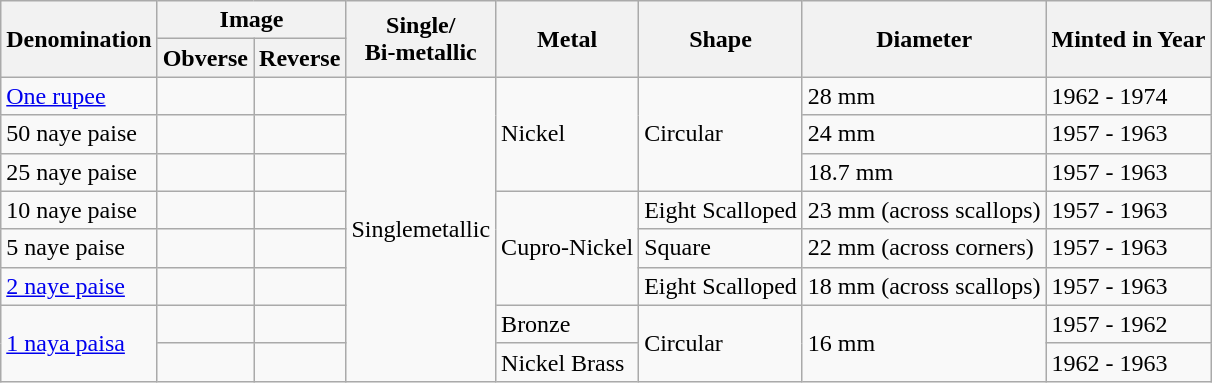<table class="wikitable">
<tr>
<th rowspan="2">Denomination</th>
<th colspan="2">Image</th>
<th rowspan="2">Single/<br>Bi-metallic</th>
<th rowspan="2">Metal</th>
<th rowspan="2">Shape</th>
<th rowspan="2">Diameter</th>
<th rowspan="2">Minted in Year</th>
</tr>
<tr>
<th>Obverse</th>
<th>Reverse</th>
</tr>
<tr>
<td><a href='#'>One rupee</a></td>
<td></td>
<td></td>
<td rowspan="8">Singlemetallic</td>
<td rowspan="3"  >Nickel</td>
<td rowspan="3">Circular</td>
<td>28 mm</td>
<td>1962 - 1974</td>
</tr>
<tr>
<td>50 naye paise</td>
<td></td>
<td></td>
<td>24 mm</td>
<td>1957 - 1963</td>
</tr>
<tr>
<td>25 naye paise</td>
<td></td>
<td></td>
<td>18.7 mm</td>
<td>1957 - 1963</td>
</tr>
<tr>
<td>10 naye paise</td>
<td></td>
<td></td>
<td rowspan="3"  >Cupro-Nickel</td>
<td>Eight Scalloped</td>
<td>23 mm (across scallops)</td>
<td>1957 - 1963</td>
</tr>
<tr>
<td>5 naye paise</td>
<td></td>
<td></td>
<td>Square</td>
<td>22 mm (across corners)</td>
<td>1957 - 1963</td>
</tr>
<tr>
<td><a href='#'>2 naye paise</a></td>
<td></td>
<td></td>
<td>Eight Scalloped</td>
<td>18 mm (across scallops)</td>
<td>1957 - 1963</td>
</tr>
<tr>
<td rowspan="2"><a href='#'>1 naya paisa</a></td>
<td></td>
<td></td>
<td>Bronze</td>
<td rowspan="2">Circular</td>
<td rowspan="2">16 mm</td>
<td>1957 - 1962</td>
</tr>
<tr>
<td></td>
<td></td>
<td>Nickel Brass</td>
<td>1962 - 1963</td>
</tr>
</table>
